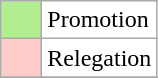<table class="wikitable">
<tr>
<td bgcolor="#B0EE90" width="20"></td>
<td bgcolor="#ffffff" align="left">Promotion</td>
</tr>
<tr>
<td bgcolor="#FFCCCC" width="20"></td>
<td bgcolor="#ffffff" align="left">Relegation</td>
</tr>
<tr>
</tr>
</table>
